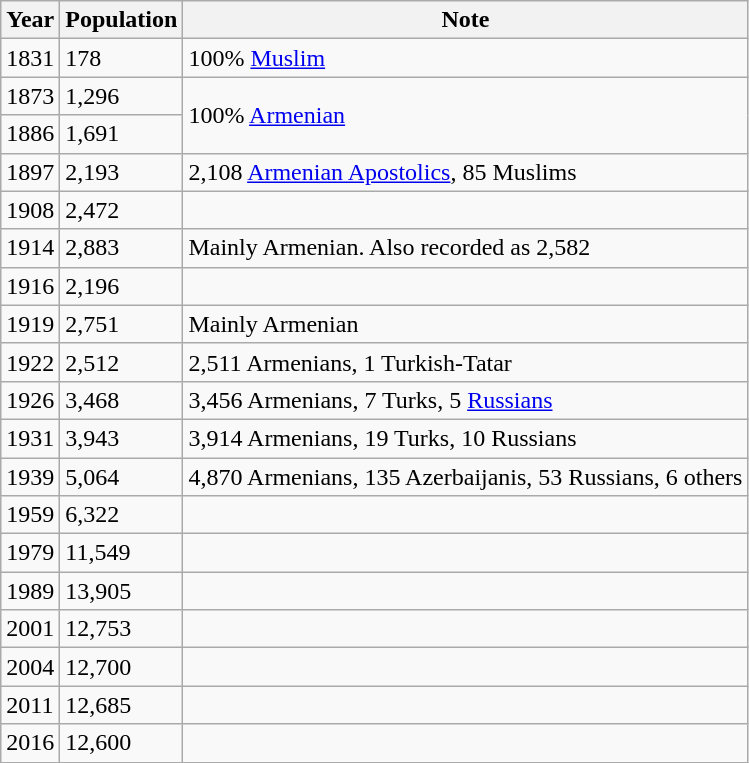<table class="wikitable sortable">
<tr>
<th>Year</th>
<th>Population</th>
<th>Note</th>
</tr>
<tr>
<td>1831</td>
<td>178</td>
<td>100% <a href='#'>Muslim</a></td>
</tr>
<tr>
<td>1873</td>
<td>1,296</td>
<td rowspan="2">100% <a href='#'>Armenian</a></td>
</tr>
<tr>
<td>1886</td>
<td>1,691</td>
</tr>
<tr>
<td>1897</td>
<td>2,193</td>
<td>2,108 <a href='#'>Armenian Apostolics</a>, 85 Muslims</td>
</tr>
<tr>
<td>1908</td>
<td>2,472</td>
<td></td>
</tr>
<tr>
<td>1914</td>
<td>2,883</td>
<td>Mainly Armenian. Also recorded as 2,582</td>
</tr>
<tr>
<td>1916</td>
<td>2,196</td>
<td></td>
</tr>
<tr>
<td>1919</td>
<td>2,751</td>
<td>Mainly Armenian</td>
</tr>
<tr>
<td>1922</td>
<td>2,512</td>
<td>2,511 Armenians, 1 Turkish-Tatar</td>
</tr>
<tr>
<td>1926</td>
<td>3,468</td>
<td>3,456 Armenians, 7 Turks, 5 <a href='#'>Russians</a></td>
</tr>
<tr>
<td>1931</td>
<td>3,943</td>
<td>3,914 Armenians, 19 Turks, 10 Russians</td>
</tr>
<tr>
<td>1939</td>
<td>5,064</td>
<td>4,870 Armenians, 135 Azerbaijanis, 53 Russians, 6 others</td>
</tr>
<tr>
<td>1959</td>
<td>6,322</td>
<td></td>
</tr>
<tr>
<td>1979</td>
<td>11,549</td>
<td></td>
</tr>
<tr>
<td>1989</td>
<td>13,905</td>
<td></td>
</tr>
<tr>
<td>2001</td>
<td>12,753</td>
<td></td>
</tr>
<tr>
<td>2004</td>
<td>12,700</td>
<td></td>
</tr>
<tr>
<td>2011</td>
<td>12,685</td>
<td></td>
</tr>
<tr>
<td>2016</td>
<td>12,600</td>
<td></td>
</tr>
</table>
